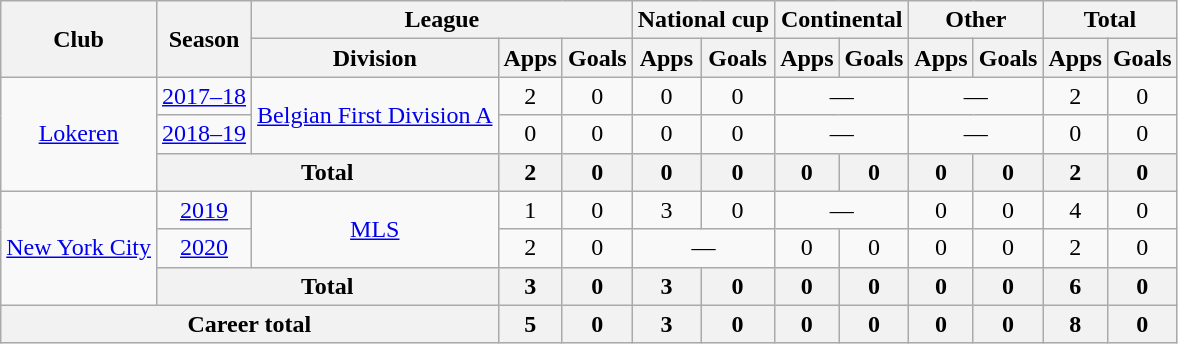<table class="wikitable" style="text-align:center">
<tr>
<th rowspan="2">Club</th>
<th rowspan="2">Season</th>
<th colspan="3">League</th>
<th colspan="2">National cup</th>
<th colspan="2">Continental</th>
<th colspan="2">Other</th>
<th colspan="2">Total</th>
</tr>
<tr>
<th>Division</th>
<th>Apps</th>
<th>Goals</th>
<th>Apps</th>
<th>Goals</th>
<th>Apps</th>
<th>Goals</th>
<th>Apps</th>
<th>Goals</th>
<th>Apps</th>
<th>Goals</th>
</tr>
<tr>
<td rowspan="3"><a href='#'>Lokeren</a></td>
<td><a href='#'>2017–18</a></td>
<td rowspan="2"><a href='#'>Belgian First Division A</a></td>
<td>2</td>
<td>0</td>
<td>0</td>
<td>0</td>
<td colspan="2">—</td>
<td colspan="2">—</td>
<td>2</td>
<td>0</td>
</tr>
<tr>
<td><a href='#'>2018–19</a></td>
<td>0</td>
<td>0</td>
<td>0</td>
<td>0</td>
<td colspan="2">—</td>
<td colspan="2">—</td>
<td>0</td>
<td>0</td>
</tr>
<tr>
<th colspan="2">Total</th>
<th>2</th>
<th>0</th>
<th>0</th>
<th>0</th>
<th>0</th>
<th>0</th>
<th>0</th>
<th>0</th>
<th>2</th>
<th>0</th>
</tr>
<tr>
<td rowspan="3"><a href='#'>New York City</a></td>
<td><a href='#'>2019</a></td>
<td rowspan="2"><a href='#'>MLS</a></td>
<td>1</td>
<td>0</td>
<td>3</td>
<td>0</td>
<td colspan="2">—</td>
<td>0</td>
<td>0</td>
<td>4</td>
<td>0</td>
</tr>
<tr>
<td><a href='#'>2020</a></td>
<td>2</td>
<td>0</td>
<td colspan="2">—</td>
<td>0</td>
<td>0</td>
<td>0</td>
<td>0</td>
<td>2</td>
<td>0</td>
</tr>
<tr>
<th colspan="2">Total</th>
<th>3</th>
<th>0</th>
<th>3</th>
<th>0</th>
<th>0</th>
<th>0</th>
<th>0</th>
<th>0</th>
<th>6</th>
<th>0</th>
</tr>
<tr>
<th colspan="3">Career total</th>
<th>5</th>
<th>0</th>
<th>3</th>
<th>0</th>
<th>0</th>
<th>0</th>
<th>0</th>
<th>0</th>
<th>8</th>
<th>0</th>
</tr>
</table>
